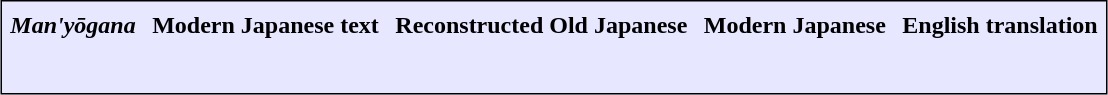<table align=center cellpadding="5" cellspacing="1" style="border:1px solid black; background-color:#e7e8ff;">
<tr align=center bgcolor=#d7a8ff>
</tr>
<tr>
<th><em>Man'yōgana</em></th>
<th>Modern Japanese text</th>
<th>Reconstructed Old Japanese</th>
<th>Modern Japanese</th>
<th>English translation</th>
</tr>
<tr valign=top>
<td><br></td>
<td><br></td>
<td><br></td>
<td><br></td>
<td><br></td>
</tr>
<tr>
</tr>
</table>
